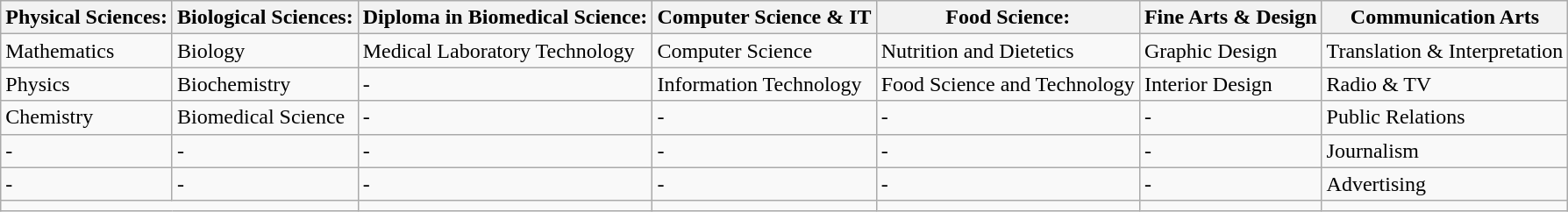<table class="wikitable">
<tr>
<th><strong>Physical Sciences:</strong></th>
<th><strong>Biological Sciences:</strong></th>
<th><strong>Diploma in Biomedical Science:</strong></th>
<th><strong>Computer Science & IT</strong></th>
<th><strong>Food Science:</strong></th>
<th><strong>Fine Arts & Design</strong></th>
<th><strong>Communication Arts</strong></th>
</tr>
<tr>
<td>Mathematics</td>
<td>Biology</td>
<td>Medical Laboratory Technology</td>
<td>Computer Science</td>
<td>Nutrition and Dietetics</td>
<td>Graphic Design</td>
<td>Translation & Interpretation</td>
</tr>
<tr>
<td>Physics</td>
<td>Biochemistry</td>
<td>-</td>
<td>Information Technology</td>
<td>Food Science and Technology</td>
<td>Interior Design</td>
<td>Radio & TV</td>
</tr>
<tr>
<td>Chemistry</td>
<td>Biomedical Science</td>
<td>-</td>
<td>-</td>
<td>-</td>
<td>-</td>
<td>Public Relations</td>
</tr>
<tr>
<td>-</td>
<td>-</td>
<td>-</td>
<td>-</td>
<td>-</td>
<td>-</td>
<td>Journalism</td>
</tr>
<tr>
<td>-</td>
<td>-</td>
<td>-</td>
<td>-</td>
<td>-</td>
<td>-</td>
<td>Advertising</td>
</tr>
<tr>
<td colspan="2"></td>
<td></td>
<td></td>
<td></td>
<td></td>
<td></td>
</tr>
</table>
